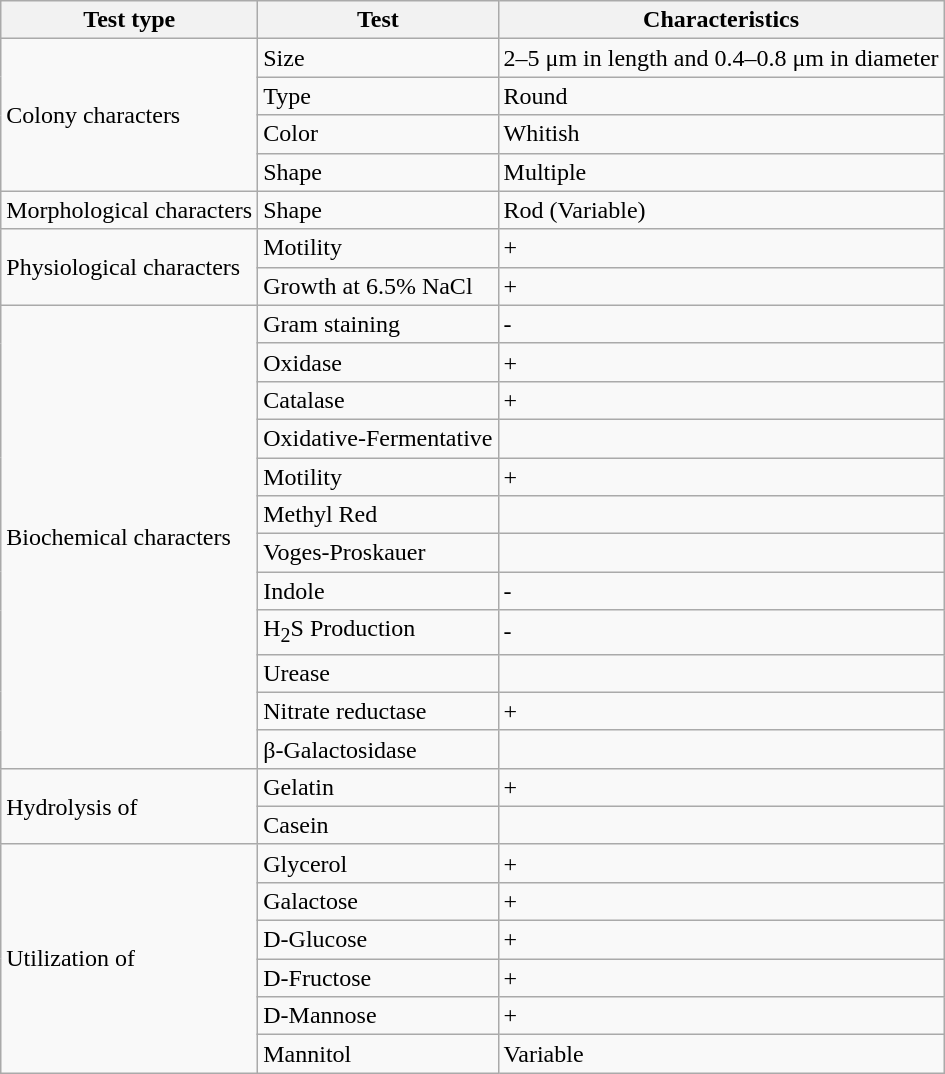<table class="wikitable">
<tr>
<th>Test type</th>
<th>Test</th>
<th>Characteristics</th>
</tr>
<tr>
<td rowspan="4">Colony characters</td>
<td>Size</td>
<td>2–5 μm in length and 0.4–0.8 μm in diameter</td>
</tr>
<tr>
<td>Type</td>
<td>Round</td>
</tr>
<tr>
<td>Color</td>
<td>Whitish</td>
</tr>
<tr>
<td>Shape</td>
<td>Multiple</td>
</tr>
<tr>
<td>Morphological characters</td>
<td>Shape</td>
<td>Rod (Variable)</td>
</tr>
<tr>
<td rowspan="2">Physiological characters</td>
<td>Motility</td>
<td>+</td>
</tr>
<tr>
<td>Growth at 6.5% NaCl</td>
<td>+</td>
</tr>
<tr>
<td rowspan="12">Biochemical characters</td>
<td>Gram staining</td>
<td>-</td>
</tr>
<tr>
<td>Oxidase</td>
<td>+</td>
</tr>
<tr>
<td>Catalase</td>
<td>+</td>
</tr>
<tr>
<td>Oxidative-Fermentative</td>
<td></td>
</tr>
<tr>
<td>Motility</td>
<td>+</td>
</tr>
<tr>
<td>Methyl Red</td>
<td></td>
</tr>
<tr>
<td>Voges-Proskauer</td>
<td></td>
</tr>
<tr>
<td>Indole</td>
<td>-</td>
</tr>
<tr>
<td>H<sub>2</sub>S Production</td>
<td>-</td>
</tr>
<tr>
<td>Urease</td>
<td></td>
</tr>
<tr>
<td>Nitrate reductase</td>
<td>+</td>
</tr>
<tr>
<td>β-Galactosidase</td>
<td></td>
</tr>
<tr>
<td rowspan="2">Hydrolysis of</td>
<td>Gelatin</td>
<td>+</td>
</tr>
<tr>
<td>Casein</td>
<td></td>
</tr>
<tr>
<td rowspan="6">Utilization of</td>
<td>Glycerol</td>
<td>+</td>
</tr>
<tr>
<td>Galactose</td>
<td>+</td>
</tr>
<tr>
<td>D-Glucose</td>
<td>+</td>
</tr>
<tr>
<td>D-Fructose</td>
<td>+</td>
</tr>
<tr>
<td>D-Mannose</td>
<td>+</td>
</tr>
<tr>
<td>Mannitol</td>
<td>Variable</td>
</tr>
</table>
